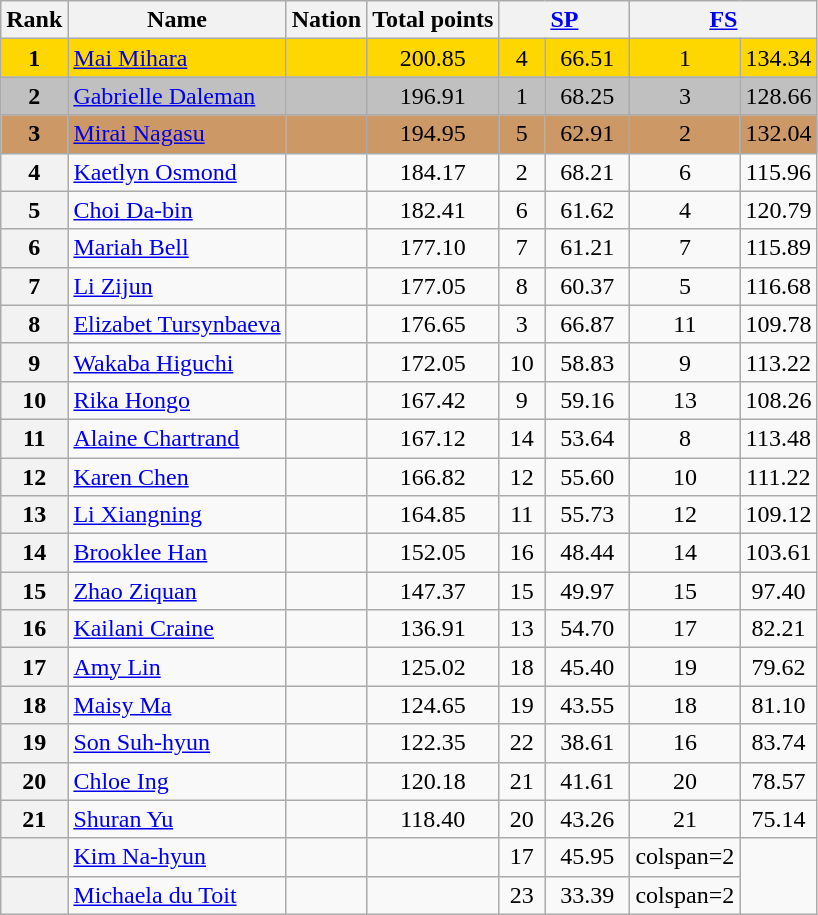<table class="wikitable sortable">
<tr>
<th>Rank</th>
<th>Name</th>
<th>Nation</th>
<th>Total points</th>
<th colspan="2" width="80px"><a href='#'>SP</a></th>
<th colspan="2" width="80px"><a href='#'>FS</a></th>
</tr>
<tr bgcolor="gold">
<td align="center"><strong>1</strong></td>
<td><a href='#'>Mai Mihara</a></td>
<td></td>
<td align="center">200.85</td>
<td align="center">4</td>
<td align="center">66.51</td>
<td align="center">1</td>
<td align="center">134.34</td>
</tr>
<tr bgcolor="silver">
<td align="center"><strong>2</strong></td>
<td><a href='#'>Gabrielle Daleman</a></td>
<td></td>
<td align="center">196.91</td>
<td align="center">1</td>
<td align="center">68.25</td>
<td align="center">3</td>
<td align="center">128.66</td>
</tr>
<tr bgcolor="#cc9966">
<td align="center"><strong>3</strong></td>
<td><a href='#'>Mirai Nagasu</a></td>
<td></td>
<td align="center">194.95</td>
<td align="center">5</td>
<td align="center">62.91</td>
<td align="center">2</td>
<td align="center">132.04</td>
</tr>
<tr>
<th>4</th>
<td><a href='#'>Kaetlyn Osmond</a></td>
<td></td>
<td align="center">184.17</td>
<td align="center">2</td>
<td align="center">68.21</td>
<td align="center">6</td>
<td align="center">115.96</td>
</tr>
<tr>
<th>5</th>
<td><a href='#'>Choi Da-bin</a></td>
<td></td>
<td align="center">182.41</td>
<td align="center">6</td>
<td align="center">61.62</td>
<td align="center">4</td>
<td align="center">120.79</td>
</tr>
<tr>
<th>6</th>
<td><a href='#'>Mariah Bell</a></td>
<td></td>
<td align="center">177.10</td>
<td align="center">7</td>
<td align="center">61.21</td>
<td align="center">7</td>
<td align="center">115.89</td>
</tr>
<tr>
<th>7</th>
<td><a href='#'>Li Zijun</a></td>
<td></td>
<td align="center">177.05</td>
<td align="center">8</td>
<td align="center">60.37</td>
<td align="center">5</td>
<td align="center">116.68</td>
</tr>
<tr>
<th>8</th>
<td><a href='#'>Elizabet Tursynbaeva</a></td>
<td></td>
<td align="center">176.65</td>
<td align="center">3</td>
<td align="center">66.87</td>
<td align="center">11</td>
<td align="center">109.78</td>
</tr>
<tr>
<th>9</th>
<td><a href='#'>Wakaba Higuchi</a></td>
<td></td>
<td align="center">172.05</td>
<td align="center">10</td>
<td align="center">58.83</td>
<td align="center">9</td>
<td align="center">113.22</td>
</tr>
<tr>
<th>10</th>
<td><a href='#'>Rika Hongo</a></td>
<td></td>
<td align="center">167.42</td>
<td align="center">9</td>
<td align="center">59.16</td>
<td align="center">13</td>
<td align="center">108.26</td>
</tr>
<tr>
<th>11</th>
<td><a href='#'>Alaine Chartrand</a></td>
<td></td>
<td align="center">167.12</td>
<td align="center">14</td>
<td align="center">53.64</td>
<td align="center">8</td>
<td align="center">113.48</td>
</tr>
<tr>
<th>12</th>
<td><a href='#'>Karen Chen</a></td>
<td></td>
<td align="center">166.82</td>
<td align="center">12</td>
<td align="center">55.60</td>
<td align="center">10</td>
<td align="center">111.22</td>
</tr>
<tr>
<th>13</th>
<td><a href='#'>Li Xiangning</a></td>
<td></td>
<td align="center">164.85</td>
<td align="center">11</td>
<td align="center">55.73</td>
<td align="center">12</td>
<td align="center">109.12</td>
</tr>
<tr>
<th>14</th>
<td><a href='#'>Brooklee Han</a></td>
<td></td>
<td align="center">152.05</td>
<td align="center">16</td>
<td align="center">48.44</td>
<td align="center">14</td>
<td align="center">103.61</td>
</tr>
<tr>
<th>15</th>
<td><a href='#'>Zhao Ziquan</a></td>
<td></td>
<td align="center">147.37</td>
<td align="center">15</td>
<td align="center">49.97</td>
<td align="center">15</td>
<td align="center">97.40</td>
</tr>
<tr>
<th>16</th>
<td><a href='#'>Kailani Craine</a></td>
<td></td>
<td align="center">136.91</td>
<td align="center">13</td>
<td align="center">54.70</td>
<td align="center">17</td>
<td align="center">82.21</td>
</tr>
<tr>
<th>17</th>
<td><a href='#'>Amy Lin</a></td>
<td></td>
<td align="center">125.02</td>
<td align="center">18</td>
<td align="center">45.40</td>
<td align="center">19</td>
<td align="center">79.62</td>
</tr>
<tr>
<th>18</th>
<td><a href='#'>Maisy Ma</a></td>
<td></td>
<td align="center">124.65</td>
<td align="center">19</td>
<td align="center">43.55</td>
<td align="center">18</td>
<td align="center">81.10</td>
</tr>
<tr>
<th>19</th>
<td><a href='#'>Son Suh-hyun</a></td>
<td></td>
<td align="center">122.35</td>
<td align="center">22</td>
<td align="center">38.61</td>
<td align="center">16</td>
<td align="center">83.74</td>
</tr>
<tr>
<th>20</th>
<td><a href='#'>Chloe Ing</a></td>
<td></td>
<td align="center">120.18</td>
<td align="center">21</td>
<td align="center">41.61</td>
<td align="center">20</td>
<td align="center">78.57</td>
</tr>
<tr>
<th>21</th>
<td><a href='#'>Shuran Yu</a></td>
<td></td>
<td align="center">118.40</td>
<td align="center">20</td>
<td align="center">43.26</td>
<td align="center">21</td>
<td align="center">75.14</td>
</tr>
<tr>
<th></th>
<td><a href='#'>Kim Na-hyun</a></td>
<td></td>
<td></td>
<td align="center">17</td>
<td align="center">45.95</td>
<td>colspan=2 </td>
</tr>
<tr>
<th></th>
<td><a href='#'>Michaela du Toit</a></td>
<td></td>
<td></td>
<td align="center">23</td>
<td align="center">33.39</td>
<td>colspan=2 </td>
</tr>
</table>
